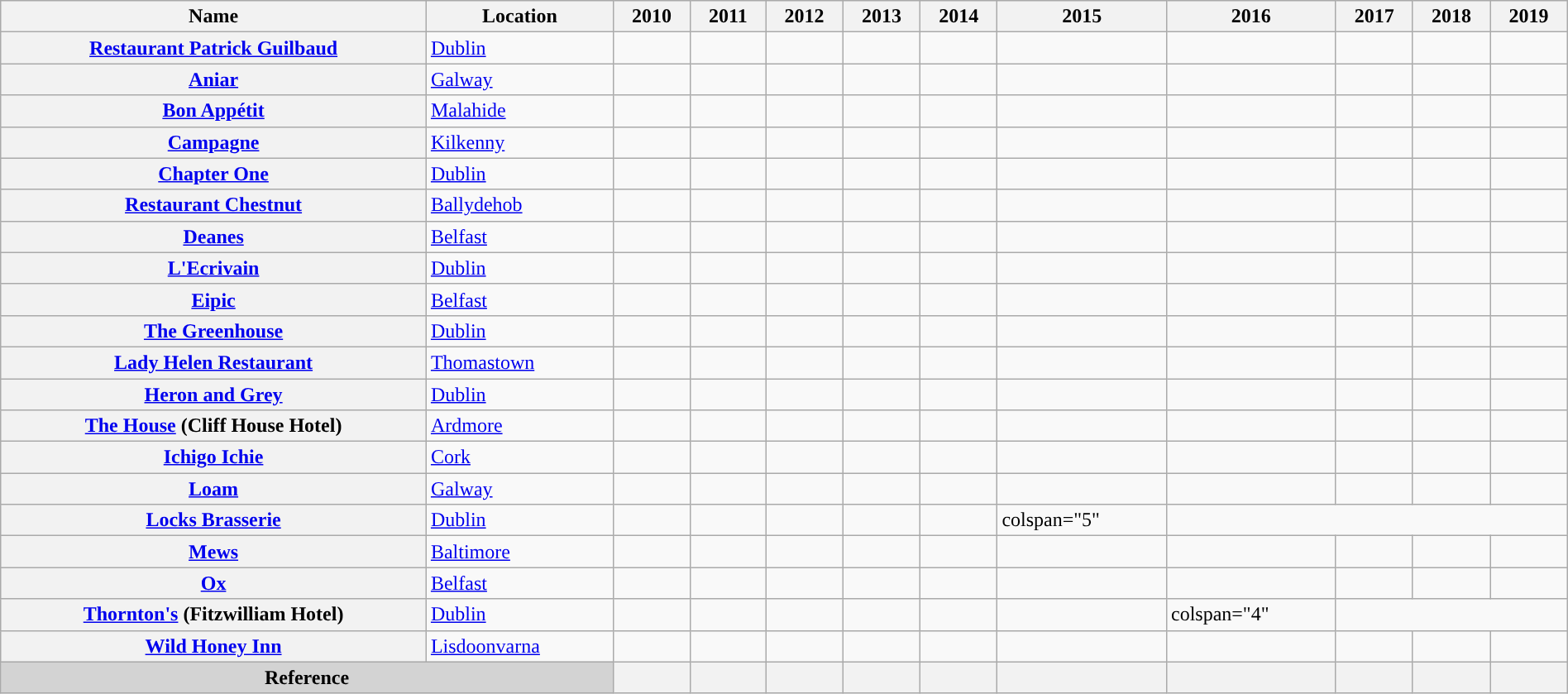<table class="wikitable sortable plainrowheaders" style="width:100%;">
<tr>
<th scope="col">Name</th>
<th scope="col">Location</th>
<th scope="col">2010</th>
<th scope="col">2011</th>
<th scope="col">2012</th>
<th scope="col">2013</th>
<th scope="col">2014</th>
<th scope="col">2015</th>
<th scope="col">2016</th>
<th scope="col">2017</th>
<th scope="col">2018</th>
<th scope="col">2019</th>
</tr>
<tr>
<th scope="row"><a href='#'>Restaurant Patrick Guilbaud</a></th>
<td><a href='#'>Dublin</a></td>
<td></td>
<td></td>
<td></td>
<td></td>
<td></td>
<td></td>
<td></td>
<td></td>
<td></td>
<td></td>
</tr>
<tr>
<th scope="row"><a href='#'>Aniar</a></th>
<td><a href='#'>Galway</a></td>
<td></td>
<td></td>
<td></td>
<td></td>
<td></td>
<td></td>
<td></td>
<td></td>
<td></td>
<td></td>
</tr>
<tr>
<th scope="row"><a href='#'>Bon Appétit</a></th>
<td><a href='#'>Malahide</a></td>
<td></td>
<td></td>
<td></td>
<td></td>
<td></td>
<td></td>
<td></td>
<td></td>
<td></td>
<td></td>
</tr>
<tr>
<th scope="row"><a href='#'>Campagne</a></th>
<td><a href='#'>Kilkenny</a></td>
<td></td>
<td></td>
<td></td>
<td></td>
<td></td>
<td></td>
<td></td>
<td></td>
<td></td>
<td></td>
</tr>
<tr>
<th scope="row"><a href='#'>Chapter One</a></th>
<td><a href='#'>Dublin</a></td>
<td></td>
<td></td>
<td></td>
<td></td>
<td></td>
<td></td>
<td></td>
<td></td>
<td></td>
<td></td>
</tr>
<tr>
<th scope="row"><a href='#'>Restaurant Chestnut</a></th>
<td><a href='#'>Ballydehob</a></td>
<td></td>
<td></td>
<td></td>
<td></td>
<td></td>
<td></td>
<td></td>
<td></td>
<td></td>
<td></td>
</tr>
<tr>
<th scope="row"><a href='#'>Deanes</a></th>
<td><a href='#'>Belfast</a></td>
<td></td>
<td></td>
<td></td>
<td></td>
<td></td>
<td></td>
<td></td>
<td></td>
<td></td>
<td></td>
</tr>
<tr>
<th scope="row"><a href='#'>L'Ecrivain</a></th>
<td><a href='#'>Dublin</a></td>
<td></td>
<td></td>
<td></td>
<td></td>
<td></td>
<td></td>
<td></td>
<td></td>
<td></td>
<td></td>
</tr>
<tr>
<th scope="row"><a href='#'>Eipic</a></th>
<td><a href='#'>Belfast</a></td>
<td></td>
<td></td>
<td></td>
<td></td>
<td></td>
<td></td>
<td></td>
<td></td>
<td></td>
<td></td>
</tr>
<tr>
<th scope="row"><a href='#'>The Greenhouse</a></th>
<td><a href='#'>Dublin</a></td>
<td></td>
<td></td>
<td></td>
<td></td>
<td></td>
<td></td>
<td></td>
<td></td>
<td></td>
<td></td>
</tr>
<tr>
<th scope="row"><a href='#'>Lady Helen Restaurant</a></th>
<td><a href='#'>Thomastown</a></td>
<td></td>
<td></td>
<td></td>
<td></td>
<td></td>
<td></td>
<td></td>
<td></td>
<td></td>
<td></td>
</tr>
<tr>
<th scope="row"><a href='#'>Heron and Grey</a></th>
<td><a href='#'>Dublin</a></td>
<td></td>
<td></td>
<td></td>
<td></td>
<td></td>
<td></td>
<td></td>
<td></td>
<td></td>
<td></td>
</tr>
<tr>
<th scope="row"><a href='#'>The House</a> (Cliff House Hotel)</th>
<td><a href='#'>Ardmore</a></td>
<td></td>
<td></td>
<td></td>
<td></td>
<td></td>
<td></td>
<td></td>
<td></td>
<td></td>
<td></td>
</tr>
<tr>
<th scope="row"><a href='#'>Ichigo Ichie</a></th>
<td><a href='#'>Cork</a></td>
<td></td>
<td></td>
<td></td>
<td></td>
<td></td>
<td></td>
<td></td>
<td></td>
<td></td>
<td></td>
</tr>
<tr>
<th scope="row"><a href='#'>Loam</a></th>
<td><a href='#'>Galway</a></td>
<td></td>
<td></td>
<td></td>
<td></td>
<td></td>
<td></td>
<td></td>
<td></td>
<td></td>
<td></td>
</tr>
<tr>
<th scope="row"><a href='#'>Locks Brasserie</a></th>
<td><a href='#'>Dublin</a></td>
<td></td>
<td></td>
<td></td>
<td></td>
<td></td>
<td>colspan="5" </td>
</tr>
<tr>
<th scope="row"><a href='#'>Mews</a></th>
<td><a href='#'>Baltimore</a></td>
<td></td>
<td></td>
<td></td>
<td></td>
<td></td>
<td></td>
<td></td>
<td></td>
<td></td>
<td></td>
</tr>
<tr>
<th scope="row"><a href='#'>Ox</a></th>
<td><a href='#'>Belfast</a></td>
<td></td>
<td></td>
<td></td>
<td></td>
<td></td>
<td></td>
<td></td>
<td></td>
<td></td>
<td></td>
</tr>
<tr>
<th scope="row"><a href='#'>Thornton's</a> (Fitzwilliam Hotel)</th>
<td><a href='#'>Dublin</a></td>
<td></td>
<td></td>
<td></td>
<td></td>
<td></td>
<td></td>
<td>colspan="4" </td>
</tr>
<tr>
<th scope="row"><a href='#'>Wild Honey Inn</a></th>
<td><a href='#'>Lisdoonvarna</a></td>
<td></td>
<td></td>
<td></td>
<td></td>
<td></td>
<td></td>
<td></td>
<td></td>
<td></td>
<td></td>
</tr>
<tr>
<th colspan="2" style="text-align: center;background: lightgray;">Reference</th>
<th></th>
<th></th>
<th></th>
<th></th>
<th></th>
<th></th>
<th></th>
<th></th>
<th></th>
<th></th>
</tr>
</table>
